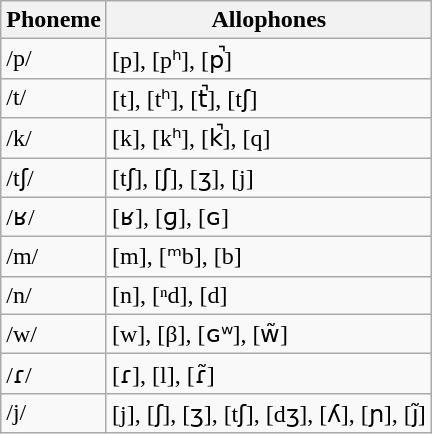<table class="wikitable">
<tr>
<th>Phoneme</th>
<th>Allophones</th>
</tr>
<tr>
<td>/p/</td>
<td>[p], [pʰ], [p̚]</td>
</tr>
<tr>
<td>/t/</td>
<td>[t], [tʰ], [t̚], [tʃ]</td>
</tr>
<tr>
<td>/k/</td>
<td>[k], [kʰ], [k̚], [q]</td>
</tr>
<tr>
<td>/tʃ/</td>
<td>[tʃ], [ʃ], [ʒ], [j]</td>
</tr>
<tr>
<td>/ʁ/</td>
<td>[ʁ], [ɡ], [ɢ]</td>
</tr>
<tr>
<td>/m/</td>
<td>[m], [ᵐb], [b]</td>
</tr>
<tr>
<td>/n/</td>
<td>[n], [ⁿd], [d]</td>
</tr>
<tr>
<td>/w/</td>
<td>[w], [β], [ɢʷ], [w̃]</td>
</tr>
<tr>
<td>/ɾ/</td>
<td>[ɾ], [l], [ɾ̃]</td>
</tr>
<tr>
<td>/j/</td>
<td>[j], [ʃ], [ʒ], [tʃ], [dʒ], [ʎ], [ɲ], [j̃]</td>
</tr>
</table>
